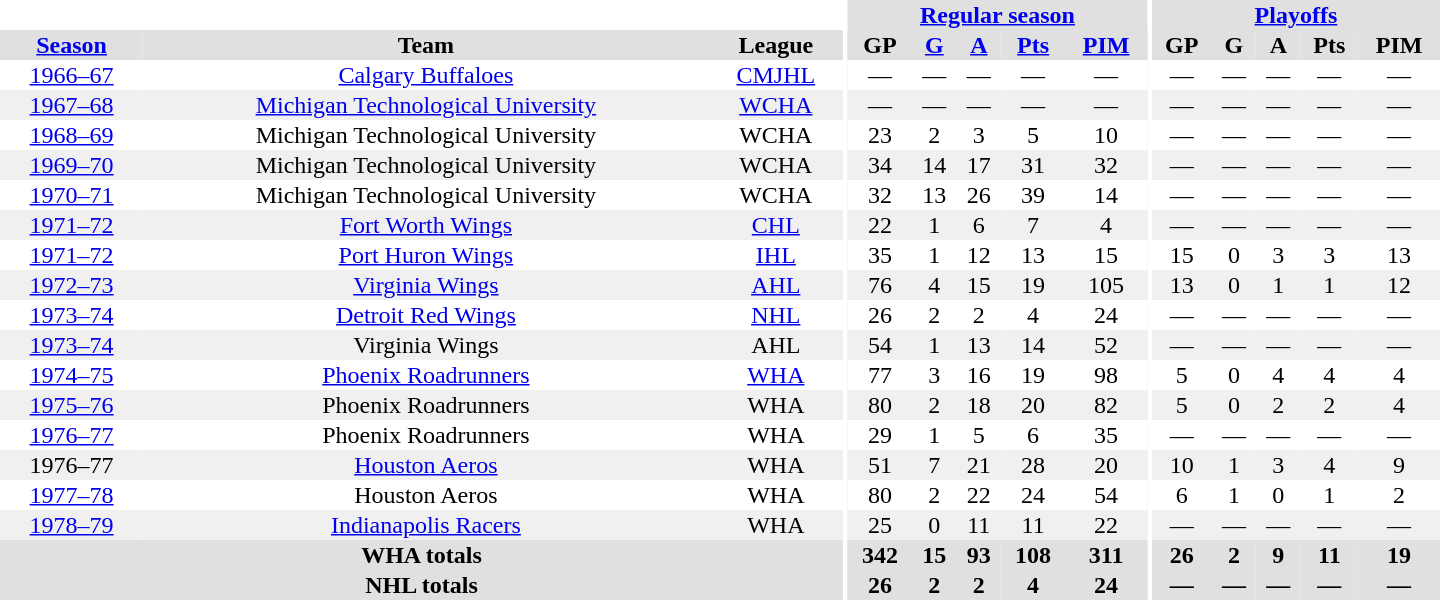<table border="0" cellpadding="1" cellspacing="0" style="text-align:center; width:60em">
<tr bgcolor="#e0e0e0">
<th colspan="3" bgcolor="#ffffff"></th>
<th rowspan="100" bgcolor="#ffffff"></th>
<th colspan="5"><a href='#'>Regular season</a></th>
<th rowspan="100" bgcolor="#ffffff"></th>
<th colspan="5"><a href='#'>Playoffs</a></th>
</tr>
<tr bgcolor="#e0e0e0">
<th><a href='#'>Season</a></th>
<th>Team</th>
<th>League</th>
<th>GP</th>
<th><a href='#'>G</a></th>
<th><a href='#'>A</a></th>
<th><a href='#'>Pts</a></th>
<th><a href='#'>PIM</a></th>
<th>GP</th>
<th>G</th>
<th>A</th>
<th>Pts</th>
<th>PIM</th>
</tr>
<tr>
<td><a href='#'>1966–67</a></td>
<td><a href='#'>Calgary Buffaloes</a></td>
<td><a href='#'>CMJHL</a></td>
<td>—</td>
<td>—</td>
<td>—</td>
<td>—</td>
<td>—</td>
<td>—</td>
<td>—</td>
<td>—</td>
<td>—</td>
<td>—</td>
</tr>
<tr bgcolor="#f0f0f0">
<td><a href='#'>1967–68</a></td>
<td><a href='#'>Michigan Technological University</a></td>
<td><a href='#'>WCHA</a></td>
<td>—</td>
<td>—</td>
<td>—</td>
<td>—</td>
<td>—</td>
<td>—</td>
<td>—</td>
<td>—</td>
<td>—</td>
<td>—</td>
</tr>
<tr>
<td><a href='#'>1968–69</a></td>
<td>Michigan Technological University</td>
<td>WCHA</td>
<td>23</td>
<td>2</td>
<td>3</td>
<td>5</td>
<td>10</td>
<td>—</td>
<td>—</td>
<td>—</td>
<td>—</td>
<td>—</td>
</tr>
<tr bgcolor="#f0f0f0">
<td><a href='#'>1969–70</a></td>
<td>Michigan Technological University</td>
<td>WCHA</td>
<td>34</td>
<td>14</td>
<td>17</td>
<td>31</td>
<td>32</td>
<td>—</td>
<td>—</td>
<td>—</td>
<td>—</td>
<td>—</td>
</tr>
<tr>
<td><a href='#'>1970–71</a></td>
<td>Michigan Technological University</td>
<td>WCHA</td>
<td>32</td>
<td>13</td>
<td>26</td>
<td>39</td>
<td>14</td>
<td>—</td>
<td>—</td>
<td>—</td>
<td>—</td>
<td>—</td>
</tr>
<tr bgcolor="#f0f0f0">
<td><a href='#'>1971–72</a></td>
<td><a href='#'>Fort Worth Wings</a></td>
<td><a href='#'>CHL</a></td>
<td>22</td>
<td>1</td>
<td>6</td>
<td>7</td>
<td>4</td>
<td>—</td>
<td>—</td>
<td>—</td>
<td>—</td>
<td>—</td>
</tr>
<tr>
<td><a href='#'>1971–72</a></td>
<td><a href='#'>Port Huron Wings</a></td>
<td><a href='#'>IHL</a></td>
<td>35</td>
<td>1</td>
<td>12</td>
<td>13</td>
<td>15</td>
<td>15</td>
<td>0</td>
<td>3</td>
<td>3</td>
<td>13</td>
</tr>
<tr bgcolor="#f0f0f0">
<td><a href='#'>1972–73</a></td>
<td><a href='#'>Virginia Wings</a></td>
<td><a href='#'>AHL</a></td>
<td>76</td>
<td>4</td>
<td>15</td>
<td>19</td>
<td>105</td>
<td>13</td>
<td>0</td>
<td>1</td>
<td>1</td>
<td>12</td>
</tr>
<tr>
<td><a href='#'>1973–74</a></td>
<td><a href='#'>Detroit Red Wings</a></td>
<td><a href='#'>NHL</a></td>
<td>26</td>
<td>2</td>
<td>2</td>
<td>4</td>
<td>24</td>
<td>—</td>
<td>—</td>
<td>—</td>
<td>—</td>
<td>—</td>
</tr>
<tr bgcolor="#f0f0f0">
<td><a href='#'>1973–74</a></td>
<td>Virginia Wings</td>
<td>AHL</td>
<td>54</td>
<td>1</td>
<td>13</td>
<td>14</td>
<td>52</td>
<td>—</td>
<td>—</td>
<td>—</td>
<td>—</td>
<td>—</td>
</tr>
<tr>
<td><a href='#'>1974–75</a></td>
<td><a href='#'>Phoenix Roadrunners</a></td>
<td><a href='#'>WHA</a></td>
<td>77</td>
<td>3</td>
<td>16</td>
<td>19</td>
<td>98</td>
<td>5</td>
<td>0</td>
<td>4</td>
<td>4</td>
<td>4</td>
</tr>
<tr bgcolor="#f0f0f0">
<td><a href='#'>1975–76</a></td>
<td>Phoenix Roadrunners</td>
<td>WHA</td>
<td>80</td>
<td>2</td>
<td>18</td>
<td>20</td>
<td>82</td>
<td>5</td>
<td>0</td>
<td>2</td>
<td>2</td>
<td>4</td>
</tr>
<tr>
<td><a href='#'>1976–77</a></td>
<td>Phoenix Roadrunners</td>
<td>WHA</td>
<td>29</td>
<td>1</td>
<td>5</td>
<td>6</td>
<td>35</td>
<td>—</td>
<td>—</td>
<td>—</td>
<td>—</td>
<td>—</td>
</tr>
<tr bgcolor="#f0f0f0">
<td>1976–77</td>
<td><a href='#'>Houston Aeros</a></td>
<td>WHA</td>
<td>51</td>
<td>7</td>
<td>21</td>
<td>28</td>
<td>20</td>
<td>10</td>
<td>1</td>
<td>3</td>
<td>4</td>
<td>9</td>
</tr>
<tr>
<td><a href='#'>1977–78</a></td>
<td>Houston Aeros</td>
<td>WHA</td>
<td>80</td>
<td>2</td>
<td>22</td>
<td>24</td>
<td>54</td>
<td>6</td>
<td>1</td>
<td>0</td>
<td>1</td>
<td>2</td>
</tr>
<tr bgcolor="#f0f0f0">
<td><a href='#'>1978–79</a></td>
<td><a href='#'>Indianapolis Racers</a></td>
<td>WHA</td>
<td>25</td>
<td>0</td>
<td>11</td>
<td>11</td>
<td>22</td>
<td>—</td>
<td>—</td>
<td>—</td>
<td>—</td>
<td>—</td>
</tr>
<tr bgcolor="#e0e0e0">
<th colspan="3">WHA totals</th>
<th>342</th>
<th>15</th>
<th>93</th>
<th>108</th>
<th>311</th>
<th>26</th>
<th>2</th>
<th>9</th>
<th>11</th>
<th>19</th>
</tr>
<tr bgcolor="#e0e0e0">
<th colspan="3">NHL totals</th>
<th>26</th>
<th>2</th>
<th>2</th>
<th>4</th>
<th>24</th>
<th>—</th>
<th>—</th>
<th>—</th>
<th>—</th>
<th>—</th>
</tr>
</table>
